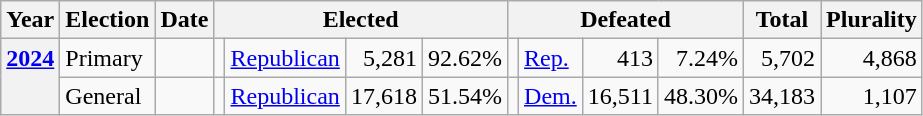<table class="wikitable">
<tr>
<th>Year</th>
<th>Election</th>
<th>Date</th>
<th colspan="4">Elected</th>
<th colspan="4">Defeated</th>
<th>Total</th>
<th>Plurality</th>
</tr>
<tr>
<th rowspan="2" valign="top"><a href='#'>2024</a></th>
<td>Primary</td>
<td></td>
<td></td>
<td valign="top" ><a href='#'>Republican</a></td>
<td align="right" valign="top">5,281</td>
<td align="right" valign="top">92.62%</td>
<td></td>
<td valign="top" ><a href='#'>Rep.</a></td>
<td align="right" valign="top">413</td>
<td align="right" valign="top">7.24%</td>
<td align="right" valign="top">5,702</td>
<td align="right" valign="top">4,868</td>
</tr>
<tr>
<td valign="top">General</td>
<td valign="top"></td>
<td valign="top"></td>
<td valign="top" ><a href='#'>Republican</a></td>
<td align="right" valign="top">17,618</td>
<td align="right" valign="top">51.54%</td>
<td valign="top"></td>
<td valign="top" ><a href='#'>Dem.</a></td>
<td align="right" valign="top">16,511</td>
<td align="right" valign="top">48.30%</td>
<td align="right" valign="top">34,183</td>
<td align="right" valign="top">1,107</td>
</tr>
</table>
